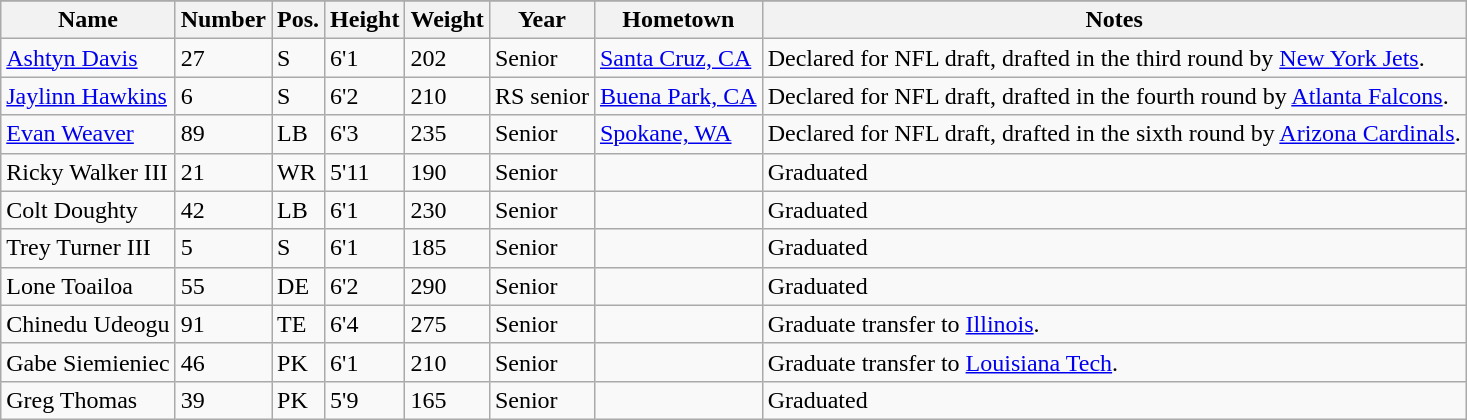<table class="wikitable sortable collapsible">
<tr>
</tr>
<tr>
<th>Name</th>
<th>Number</th>
<th>Pos.</th>
<th>Height</th>
<th>Weight</th>
<th>Year</th>
<th>Hometown</th>
<th class="unsortable">Notes</th>
</tr>
<tr>
<td><a href='#'>Ashtyn Davis</a></td>
<td>27</td>
<td>S</td>
<td>6'1</td>
<td>202</td>
<td>Senior</td>
<td><a href='#'>Santa Cruz, CA</a></td>
<td>Declared for NFL draft, drafted in the third round by <a href='#'>New York Jets</a>.</td>
</tr>
<tr>
<td><a href='#'>Jaylinn Hawkins</a></td>
<td>6</td>
<td>S</td>
<td>6'2</td>
<td>210</td>
<td>RS senior</td>
<td><a href='#'>Buena Park, CA</a></td>
<td>Declared for NFL draft, drafted in the fourth round by <a href='#'>Atlanta Falcons</a>.</td>
</tr>
<tr>
<td><a href='#'>Evan Weaver</a></td>
<td>89</td>
<td>LB</td>
<td>6'3</td>
<td>235</td>
<td>Senior</td>
<td><a href='#'>Spokane, WA</a></td>
<td>Declared for NFL draft, drafted in the sixth round by <a href='#'>Arizona Cardinals</a>.</td>
</tr>
<tr>
<td>Ricky Walker III</td>
<td>21</td>
<td>WR</td>
<td>5'11</td>
<td>190</td>
<td>Senior</td>
<td></td>
<td>Graduated</td>
</tr>
<tr>
<td>Colt Doughty</td>
<td>42</td>
<td>LB</td>
<td>6'1</td>
<td>230</td>
<td>Senior</td>
<td></td>
<td>Graduated</td>
</tr>
<tr>
<td>Trey Turner III</td>
<td>5</td>
<td>S</td>
<td>6'1</td>
<td>185</td>
<td>Senior</td>
<td></td>
<td>Graduated</td>
</tr>
<tr>
<td>Lone Toailoa</td>
<td>55</td>
<td>DE</td>
<td>6'2</td>
<td>290</td>
<td>Senior</td>
<td></td>
<td>Graduated</td>
</tr>
<tr>
<td>Chinedu Udeogu</td>
<td>91</td>
<td>TE</td>
<td>6'4</td>
<td>275</td>
<td>Senior</td>
<td></td>
<td>Graduate transfer to <a href='#'>Illinois</a>.</td>
</tr>
<tr>
<td>Gabe Siemieniec</td>
<td>46</td>
<td>PK</td>
<td>6'1</td>
<td>210</td>
<td>Senior</td>
<td></td>
<td>Graduate transfer to <a href='#'>Louisiana Tech</a>.</td>
</tr>
<tr>
<td>Greg Thomas</td>
<td>39</td>
<td>PK</td>
<td>5'9</td>
<td>165</td>
<td>Senior</td>
<td></td>
<td>Graduated</td>
</tr>
</table>
